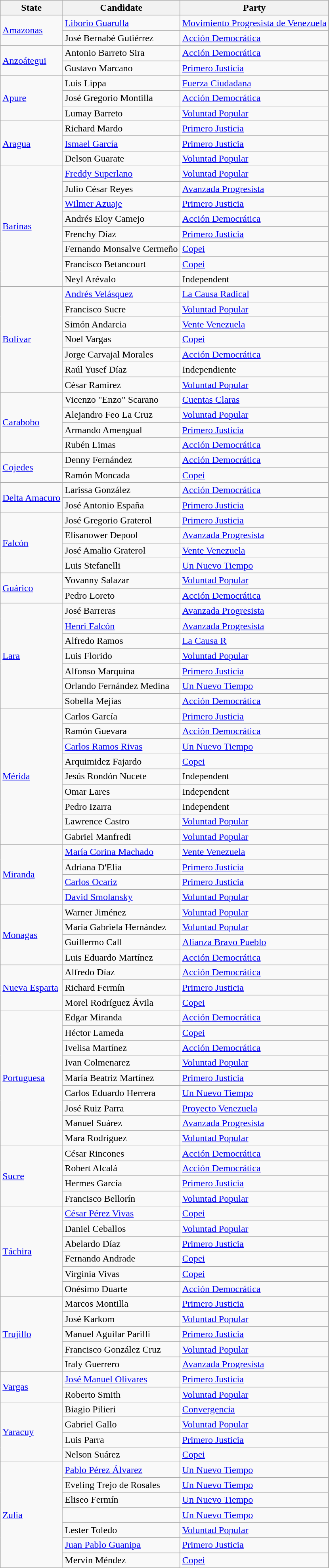<table class="wikitable">
<tr style="background:#efefef;">
<th>State</th>
<th>Candidate</th>
<th>Party</th>
</tr>
<tr>
<td rowspan=2><a href='#'>Amazonas</a></td>
<td><a href='#'>Liborio Guarulla</a></td>
<td><a href='#'>Movimiento Progresista de Venezuela</a></td>
</tr>
<tr>
<td>José Bernabé Gutiérrez</td>
<td><a href='#'>Acción Democrática</a></td>
</tr>
<tr>
<td rowspan=2><a href='#'>Anzoátegui</a></td>
<td>Antonio Barreto Sira</td>
<td><a href='#'>Acción Democrática</a></td>
</tr>
<tr>
<td>Gustavo Marcano</td>
<td><a href='#'>Primero Justicia</a></td>
</tr>
<tr>
<td rowspan=3><a href='#'>Apure</a></td>
<td>Luis Lippa</td>
<td><a href='#'>Fuerza Ciudadana</a></td>
</tr>
<tr>
<td>José Gregorio Montilla</td>
<td><a href='#'>Acción Democrática</a></td>
</tr>
<tr>
<td>Lumay Barreto</td>
<td><a href='#'>Voluntad Popular</a></td>
</tr>
<tr>
<td rowspan=3><a href='#'>Aragua</a></td>
<td>Richard Mardo</td>
<td><a href='#'>Primero Justicia</a></td>
</tr>
<tr>
<td><a href='#'>Ismael García</a></td>
<td><a href='#'>Primero Justicia</a></td>
</tr>
<tr>
<td>Delson Guarate</td>
<td><a href='#'>Voluntad Popular</a></td>
</tr>
<tr>
<td rowspan=8><a href='#'>Barinas</a></td>
<td><a href='#'>Freddy Superlano</a></td>
<td><a href='#'>Voluntad Popular</a></td>
</tr>
<tr>
<td>Julio César Reyes</td>
<td><a href='#'>Avanzada Progresista</a></td>
</tr>
<tr>
<td><a href='#'>Wilmer Azuaje</a></td>
<td><a href='#'>Primero Justicia</a></td>
</tr>
<tr>
<td>Andrés Eloy Camejo</td>
<td><a href='#'>Acción Democrática</a></td>
</tr>
<tr>
<td>Frenchy Díaz</td>
<td><a href='#'>Primero Justicia</a></td>
</tr>
<tr>
<td>Fernando Monsalve Cermeño</td>
<td><a href='#'>Copei</a></td>
</tr>
<tr>
<td>Francisco Betancourt</td>
<td><a href='#'>Copei</a></td>
</tr>
<tr>
<td>Neyl Arévalo</td>
<td>Independent</td>
</tr>
<tr>
<td rowspan=7><a href='#'>Bolívar</a></td>
<td><a href='#'>Andrés Velásquez</a></td>
<td><a href='#'>La Causa Radical</a></td>
</tr>
<tr>
<td>Francisco Sucre</td>
<td><a href='#'>Voluntad Popular</a></td>
</tr>
<tr>
<td>Simón Andarcia</td>
<td><a href='#'>Vente Venezuela</a></td>
</tr>
<tr>
<td>Noel Vargas</td>
<td><a href='#'>Copei</a></td>
</tr>
<tr>
<td>Jorge Carvajal Morales</td>
<td><a href='#'>Acción Democrática</a></td>
</tr>
<tr>
<td>Raúl Yusef Díaz</td>
<td>Independiente</td>
</tr>
<tr>
<td>César Ramírez</td>
<td><a href='#'>Voluntad Popular</a></td>
</tr>
<tr>
<td rowspan=4><a href='#'>Carabobo</a></td>
<td>Vicenzo "Enzo" Scarano</td>
<td><a href='#'>Cuentas Claras</a></td>
</tr>
<tr>
<td>Alejandro Feo La Cruz</td>
<td><a href='#'>Voluntad Popular</a></td>
</tr>
<tr>
<td>Armando Amengual</td>
<td><a href='#'>Primero Justicia</a></td>
</tr>
<tr>
<td>Rubén Limas</td>
<td><a href='#'>Acción Democrática</a></td>
</tr>
<tr>
<td rowspan=2><a href='#'>Cojedes</a></td>
<td>Denny Fernández</td>
<td><a href='#'>Acción Democrática</a></td>
</tr>
<tr>
<td>Ramón Moncada</td>
<td><a href='#'>Copei</a></td>
</tr>
<tr>
<td rowspan=2><a href='#'>Delta Amacuro</a></td>
<td>Larissa González</td>
<td><a href='#'>Acción Democrática</a></td>
</tr>
<tr>
<td>José Antonio España</td>
<td><a href='#'>Primero Justicia</a></td>
</tr>
<tr>
<td rowspan=4><a href='#'>Falcón</a></td>
<td>José Gregorio Graterol</td>
<td><a href='#'>Primero Justicia</a></td>
</tr>
<tr>
<td>Elisanower Depool</td>
<td><a href='#'>Avanzada Progresista</a></td>
</tr>
<tr>
<td>José Amalio Graterol</td>
<td><a href='#'>Vente Venezuela</a></td>
</tr>
<tr>
<td>Luis Stefanelli</td>
<td><a href='#'>Un Nuevo Tiempo</a></td>
</tr>
<tr>
<td rowspan=2><a href='#'>Guárico</a></td>
<td>Yovanny Salazar</td>
<td><a href='#'>Voluntad Popular</a></td>
</tr>
<tr>
<td>Pedro Loreto</td>
<td><a href='#'>Acción Democrática</a></td>
</tr>
<tr>
<td rowspan=7><a href='#'>Lara</a></td>
<td>José Barreras</td>
<td><a href='#'>Avanzada Progresista</a></td>
</tr>
<tr>
<td><a href='#'>Henri Falcón</a></td>
<td><a href='#'>Avanzada Progresista</a></td>
</tr>
<tr>
<td>Alfredo Ramos</td>
<td><a href='#'>La Causa R</a></td>
</tr>
<tr>
<td>Luis Florido</td>
<td><a href='#'>Voluntad Popular</a></td>
</tr>
<tr>
<td>Alfonso Marquina</td>
<td><a href='#'>Primero Justicia</a></td>
</tr>
<tr>
<td>Orlando Fernández Medina</td>
<td><a href='#'>Un Nuevo Tiempo</a></td>
</tr>
<tr>
<td>Sobella Mejías</td>
<td><a href='#'>Acción Democrática</a></td>
</tr>
<tr>
<td rowspan=9><a href='#'>Mérida</a></td>
<td>Carlos García</td>
<td><a href='#'>Primero Justicia</a></td>
</tr>
<tr>
<td>Ramón Guevara</td>
<td><a href='#'>Acción Democrática</a></td>
</tr>
<tr>
<td><a href='#'>Carlos Ramos Rivas</a></td>
<td><a href='#'>Un Nuevo Tiempo</a></td>
</tr>
<tr>
<td>Arquimidez Fajardo</td>
<td><a href='#'>Copei</a></td>
</tr>
<tr>
<td>Jesús Rondón Nucete</td>
<td>Independent</td>
</tr>
<tr>
<td>Omar Lares</td>
<td>Independent</td>
</tr>
<tr>
<td>Pedro Izarra</td>
<td>Independent</td>
</tr>
<tr>
<td>Lawrence Castro</td>
<td><a href='#'>Voluntad Popular</a></td>
</tr>
<tr>
<td>Gabriel Manfredi</td>
<td><a href='#'>Voluntad Popular</a></td>
</tr>
<tr>
<td rowspan=4><a href='#'>Miranda</a></td>
<td><a href='#'>María Corina Machado</a></td>
<td><a href='#'>Vente Venezuela</a></td>
</tr>
<tr>
<td>Adriana D'Elia</td>
<td><a href='#'>Primero Justicia</a></td>
</tr>
<tr>
<td><a href='#'>Carlos Ocariz</a></td>
<td><a href='#'>Primero Justicia</a></td>
</tr>
<tr>
<td><a href='#'>David Smolansky</a></td>
<td><a href='#'>Voluntad Popular</a></td>
</tr>
<tr>
<td rowspan=4><a href='#'>Monagas</a></td>
<td>Warner Jiménez</td>
<td><a href='#'>Voluntad Popular</a></td>
</tr>
<tr>
<td>María Gabriela Hernández</td>
<td><a href='#'>Voluntad Popular</a></td>
</tr>
<tr>
<td>Guillermo Call</td>
<td><a href='#'>Alianza Bravo Pueblo</a></td>
</tr>
<tr>
<td>Luis Eduardo Martínez</td>
<td><a href='#'>Acción Democrática</a></td>
</tr>
<tr>
<td rowspan=3><a href='#'>Nueva Esparta</a></td>
<td>Alfredo Díaz</td>
<td><a href='#'>Acción Democrática</a></td>
</tr>
<tr>
<td>Richard Fermín</td>
<td><a href='#'>Primero Justicia</a></td>
</tr>
<tr>
<td>Morel Rodríguez Ávila</td>
<td><a href='#'>Copei</a></td>
</tr>
<tr>
<td rowspan=9><a href='#'>Portuguesa</a></td>
<td>Edgar Miranda</td>
<td><a href='#'>Acción Democrática</a></td>
</tr>
<tr>
<td>Héctor Lameda</td>
<td><a href='#'>Copei</a></td>
</tr>
<tr>
<td>Ivelisa Martínez</td>
<td><a href='#'>Acción Democrática</a></td>
</tr>
<tr>
<td>Ivan Colmenarez</td>
<td><a href='#'>Voluntad Popular</a></td>
</tr>
<tr>
<td>María Beatriz Martínez</td>
<td><a href='#'>Primero Justicia</a></td>
</tr>
<tr>
<td>Carlos Eduardo Herrera</td>
<td><a href='#'>Un Nuevo Tiempo</a></td>
</tr>
<tr>
<td>José Ruiz Parra</td>
<td><a href='#'>Proyecto Venezuela</a></td>
</tr>
<tr>
<td>Manuel Suárez</td>
<td><a href='#'>Avanzada Progresista</a></td>
</tr>
<tr>
<td>Mara Rodríguez</td>
<td><a href='#'>Voluntad Popular</a></td>
</tr>
<tr>
<td rowspan=4><a href='#'>Sucre</a></td>
<td>César Rincones</td>
<td><a href='#'>Acción Democrática</a></td>
</tr>
<tr>
<td>Robert Alcalá</td>
<td><a href='#'>Acción Democrática</a></td>
</tr>
<tr>
<td>Hermes García</td>
<td><a href='#'>Primero Justicia</a></td>
</tr>
<tr>
<td>Francisco Bellorín</td>
<td><a href='#'>Voluntad Popular</a></td>
</tr>
<tr>
<td rowspan=6><a href='#'>Táchira</a></td>
<td><a href='#'>César Pérez Vivas</a></td>
<td><a href='#'>Copei</a></td>
</tr>
<tr>
<td>Daniel Ceballos</td>
<td><a href='#'>Voluntad Popular</a></td>
</tr>
<tr>
<td>Abelardo Díaz</td>
<td><a href='#'>Primero Justicia</a></td>
</tr>
<tr>
<td>Fernando Andrade</td>
<td><a href='#'>Copei</a></td>
</tr>
<tr>
<td>Virginia Vivas</td>
<td><a href='#'>Copei</a></td>
</tr>
<tr>
<td>Onésimo Duarte</td>
<td><a href='#'>Acción Democrática</a></td>
</tr>
<tr>
<td rowspan=5><a href='#'>Trujillo</a></td>
<td>Marcos Montilla</td>
<td><a href='#'>Primero Justicia</a></td>
</tr>
<tr>
<td>José Karkom</td>
<td><a href='#'>Voluntad Popular</a></td>
</tr>
<tr>
<td>Manuel Aguilar Parilli</td>
<td><a href='#'>Primero Justicia</a></td>
</tr>
<tr>
<td>Francisco González Cruz</td>
<td><a href='#'>Voluntad Popular</a></td>
</tr>
<tr>
<td>Iraly Guerrero</td>
<td><a href='#'>Avanzada Progresista</a></td>
</tr>
<tr>
<td rowspan=2><a href='#'>Vargas</a></td>
<td><a href='#'>José Manuel Olivares</a></td>
<td><a href='#'>Primero Justicia</a></td>
</tr>
<tr>
<td>Roberto Smith</td>
<td><a href='#'>Voluntad Popular</a></td>
</tr>
<tr>
<td rowspan=4><a href='#'>Yaracuy</a></td>
<td>Biagio Pilieri</td>
<td><a href='#'>Convergencia</a></td>
</tr>
<tr>
<td>Gabriel Gallo</td>
<td><a href='#'>Voluntad Popular</a></td>
</tr>
<tr>
<td>Luis Parra</td>
<td><a href='#'>Primero Justicia</a></td>
</tr>
<tr>
<td>Nelson Suárez</td>
<td><a href='#'>Copei</a></td>
</tr>
<tr>
<td rowspan=7><a href='#'>Zulia</a></td>
<td><a href='#'>Pablo Pérez Álvarez</a></td>
<td><a href='#'>Un Nuevo Tiempo</a></td>
</tr>
<tr>
<td>Eveling Trejo de Rosales</td>
<td><a href='#'>Un Nuevo Tiempo</a></td>
</tr>
<tr>
<td>Eliseo Fermín</td>
<td><a href='#'>Un Nuevo Tiempo</a></td>
</tr>
<tr>
<td></td>
<td><a href='#'>Un Nuevo Tiempo</a></td>
</tr>
<tr>
<td>Lester Toledo</td>
<td><a href='#'>Voluntad Popular</a></td>
</tr>
<tr>
<td><a href='#'>Juan Pablo Guanipa</a></td>
<td><a href='#'>Primero Justicia</a></td>
</tr>
<tr>
<td>Mervin Méndez</td>
<td><a href='#'>Copei</a></td>
</tr>
</table>
